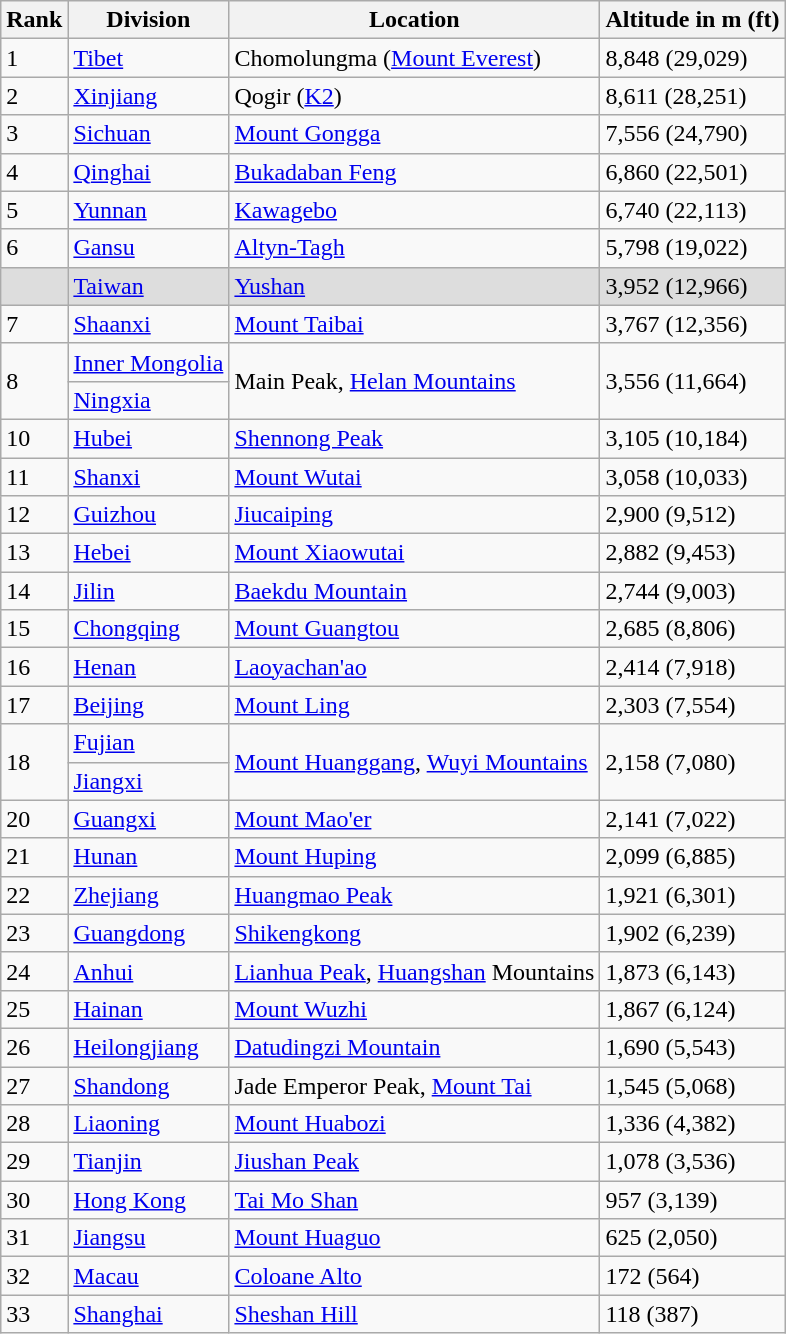<table class="wikitable sortable">
<tr>
<th>Rank</th>
<th>Division</th>
<th>Location</th>
<th>Altitude in m (ft)</th>
</tr>
<tr>
<td>1</td>
<td><a href='#'>Tibet</a></td>
<td>Chomolungma (<a href='#'>Mount Everest</a>)</td>
<td>8,848 (29,029)</td>
</tr>
<tr>
<td>2</td>
<td><a href='#'>Xinjiang</a></td>
<td>Qogir (<a href='#'>K2</a>)</td>
<td>8,611 (28,251)</td>
</tr>
<tr>
<td>3</td>
<td><a href='#'>Sichuan</a></td>
<td><a href='#'>Mount Gongga</a></td>
<td>7,556 (24,790)</td>
</tr>
<tr>
<td>4</td>
<td><a href='#'>Qinghai</a></td>
<td><a href='#'>Bukadaban Feng</a></td>
<td>6,860 (22,501)</td>
</tr>
<tr>
<td>5</td>
<td><a href='#'>Yunnan</a></td>
<td><a href='#'>Kawagebo</a></td>
<td>6,740 (22,113)</td>
</tr>
<tr>
<td>6</td>
<td><a href='#'>Gansu</a></td>
<td><a href='#'>Altyn-Tagh</a></td>
<td>5,798 (19,022)</td>
</tr>
<tr style="background-color:#DDDDDD">
<td></td>
<td><a href='#'>Taiwan</a></td>
<td><a href='#'>Yushan</a></td>
<td>3,952 (12,966)</td>
</tr>
<tr>
<td>7</td>
<td><a href='#'>Shaanxi</a></td>
<td><a href='#'>Mount Taibai</a></td>
<td>3,767 (12,356)</td>
</tr>
<tr>
<td rowspan="2" valign="center">8</td>
<td><a href='#'>Inner Mongolia</a></td>
<td rowspan="2" valign="center">Main Peak, <a href='#'>Helan Mountains</a></td>
<td rowspan="2" valign="center">3,556 (11,664)</td>
</tr>
<tr>
<td><a href='#'>Ningxia</a></td>
</tr>
<tr>
<td>10</td>
<td><a href='#'>Hubei</a></td>
<td><a href='#'>Shennong Peak</a></td>
<td>3,105 (10,184)</td>
</tr>
<tr>
<td>11</td>
<td><a href='#'>Shanxi</a></td>
<td><a href='#'>Mount Wutai</a></td>
<td>3,058 (10,033)</td>
</tr>
<tr>
<td>12</td>
<td><a href='#'>Guizhou</a></td>
<td><a href='#'>Jiucaiping</a></td>
<td>2,900 (9,512)</td>
</tr>
<tr>
<td>13</td>
<td><a href='#'>Hebei</a></td>
<td><a href='#'>Mount Xiaowutai</a></td>
<td>2,882 (9,453)</td>
</tr>
<tr>
<td>14</td>
<td><a href='#'>Jilin</a></td>
<td><a href='#'>Baekdu Mountain</a></td>
<td>2,744 (9,003)</td>
</tr>
<tr>
<td>15</td>
<td><a href='#'>Chongqing</a></td>
<td><a href='#'>Mount Guangtou</a></td>
<td>2,685 (8,806)</td>
</tr>
<tr>
<td>16</td>
<td><a href='#'>Henan</a></td>
<td><a href='#'>Laoyachan'ao</a></td>
<td>2,414 (7,918)</td>
</tr>
<tr>
<td>17</td>
<td><a href='#'>Beijing</a></td>
<td><a href='#'>Mount Ling</a></td>
<td>2,303 (7,554)</td>
</tr>
<tr>
<td valign=center rowspan=2>18</td>
<td><a href='#'>Fujian</a></td>
<td valign=center rowspan=2><a href='#'>Mount Huanggang</a>, <a href='#'>Wuyi Mountains</a></td>
<td valign=center rowspan=2>2,158 (7,080)</td>
</tr>
<tr>
<td><a href='#'>Jiangxi</a></td>
</tr>
<tr>
<td>20</td>
<td><a href='#'>Guangxi</a></td>
<td><a href='#'>Mount Mao'er</a></td>
<td>2,141 (7,022)</td>
</tr>
<tr>
<td>21</td>
<td><a href='#'>Hunan</a></td>
<td><a href='#'>Mount Huping</a></td>
<td>2,099 (6,885)</td>
</tr>
<tr>
<td>22</td>
<td><a href='#'>Zhejiang</a></td>
<td><a href='#'>Huangmao Peak</a></td>
<td>1,921 (6,301)</td>
</tr>
<tr>
<td>23</td>
<td><a href='#'>Guangdong</a></td>
<td><a href='#'>Shikengkong</a></td>
<td>1,902 (6,239)</td>
</tr>
<tr>
<td>24</td>
<td><a href='#'>Anhui</a></td>
<td><a href='#'>Lianhua Peak</a>, <a href='#'>Huangshan</a> Mountains</td>
<td>1,873 (6,143)</td>
</tr>
<tr>
<td>25</td>
<td><a href='#'>Hainan</a></td>
<td><a href='#'>Mount Wuzhi</a></td>
<td>1,867 (6,124)</td>
</tr>
<tr>
<td>26</td>
<td><a href='#'>Heilongjiang</a></td>
<td><a href='#'>Datudingzi Mountain</a></td>
<td>1,690 (5,543)</td>
</tr>
<tr>
<td>27</td>
<td><a href='#'>Shandong</a></td>
<td>Jade Emperor Peak, <a href='#'>Mount Tai</a></td>
<td>1,545 (5,068)</td>
</tr>
<tr>
<td>28</td>
<td><a href='#'>Liaoning</a></td>
<td><a href='#'>Mount Huabozi</a></td>
<td>1,336 (4,382)</td>
</tr>
<tr>
<td>29</td>
<td><a href='#'>Tianjin</a></td>
<td><a href='#'>Jiushan Peak</a></td>
<td>1,078 (3,536)</td>
</tr>
<tr>
<td>30</td>
<td><a href='#'>Hong Kong</a></td>
<td><a href='#'>Tai Mo Shan</a></td>
<td>957 (3,139)</td>
</tr>
<tr>
<td>31</td>
<td><a href='#'>Jiangsu</a></td>
<td><a href='#'>Mount Huaguo</a></td>
<td>625 (2,050)</td>
</tr>
<tr>
<td>32</td>
<td><a href='#'>Macau</a></td>
<td><a href='#'>Coloane Alto</a></td>
<td>172 (564)</td>
</tr>
<tr>
<td>33</td>
<td><a href='#'>Shanghai</a></td>
<td><a href='#'>Sheshan Hill</a></td>
<td>118 (387)</td>
</tr>
</table>
